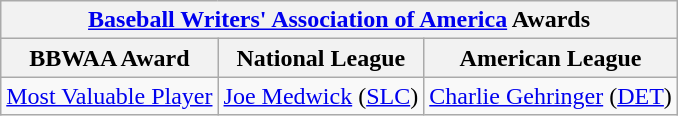<table class="wikitable">
<tr>
<th colspan="3"><a href='#'>Baseball Writers' Association of America</a> Awards</th>
</tr>
<tr>
<th>BBWAA Award</th>
<th>National League</th>
<th>American League</th>
</tr>
<tr>
<td><a href='#'>Most Valuable Player</a></td>
<td><a href='#'>Joe Medwick</a> (<a href='#'>SLC</a>)</td>
<td><a href='#'>Charlie Gehringer</a> (<a href='#'>DET</a>)</td>
</tr>
</table>
